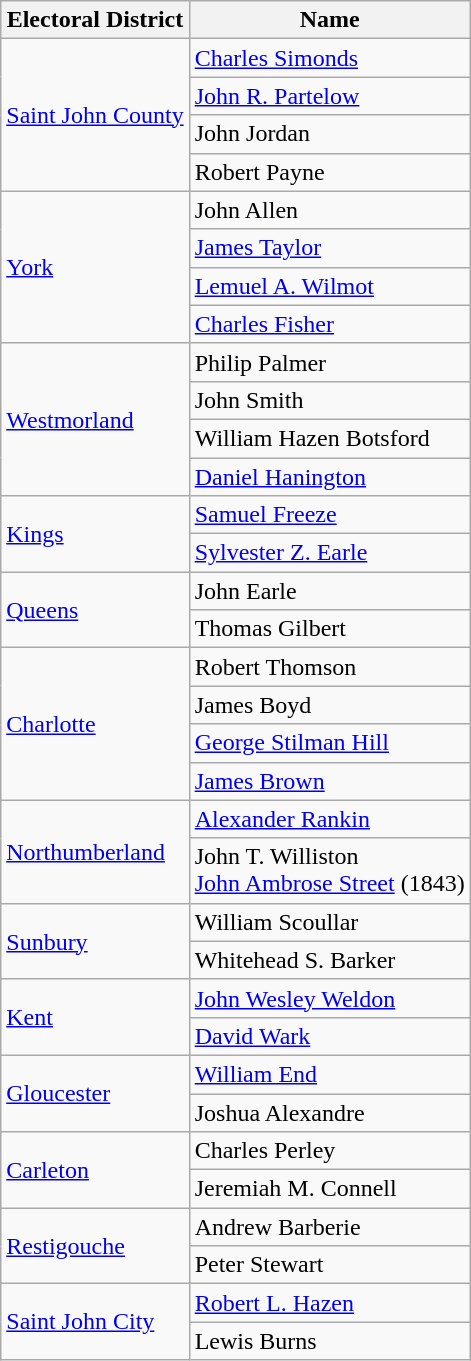<table class="wikitable">
<tr>
<th>Electoral District</th>
<th>Name</th>
</tr>
<tr>
<td rowspan="4"><a href='#'>Saint John County</a></td>
<td><a href='#'>Charles Simonds</a></td>
</tr>
<tr>
<td><a href='#'>John R. Partelow</a></td>
</tr>
<tr>
<td>John Jordan</td>
</tr>
<tr>
<td>Robert Payne</td>
</tr>
<tr>
<td rowspan="4"><a href='#'>York</a></td>
<td>John Allen</td>
</tr>
<tr>
<td><a href='#'>James Taylor</a></td>
</tr>
<tr>
<td><a href='#'>Lemuel A. Wilmot</a></td>
</tr>
<tr>
<td><a href='#'>Charles Fisher</a></td>
</tr>
<tr>
<td rowspan="4"><a href='#'>Westmorland</a></td>
<td>Philip Palmer</td>
</tr>
<tr>
<td>John Smith</td>
</tr>
<tr>
<td>William Hazen Botsford</td>
</tr>
<tr>
<td><a href='#'>Daniel Hanington</a></td>
</tr>
<tr>
<td rowspan="2"><a href='#'>Kings</a></td>
<td><a href='#'>Samuel Freeze</a></td>
</tr>
<tr>
<td><a href='#'>Sylvester Z. Earle</a></td>
</tr>
<tr>
<td rowspan="2"><a href='#'>Queens</a></td>
<td>John Earle</td>
</tr>
<tr>
<td>Thomas Gilbert</td>
</tr>
<tr>
<td rowspan="4"><a href='#'>Charlotte</a></td>
<td>Robert Thomson</td>
</tr>
<tr>
<td>James Boyd</td>
</tr>
<tr>
<td><a href='#'>George Stilman Hill</a></td>
</tr>
<tr>
<td><a href='#'>James Brown</a></td>
</tr>
<tr>
<td rowspan="2"><a href='#'>Northumberland</a></td>
<td><a href='#'>Alexander Rankin</a></td>
</tr>
<tr>
<td>John T. Williston<br><a href='#'>John Ambrose Street</a> (1843)</td>
</tr>
<tr>
<td rowspan="2"><a href='#'>Sunbury</a></td>
<td>William Scoullar</td>
</tr>
<tr>
<td>Whitehead S. Barker</td>
</tr>
<tr>
<td rowspan="2"><a href='#'>Kent</a></td>
<td><a href='#'>John Wesley Weldon</a></td>
</tr>
<tr>
<td><a href='#'>David Wark</a></td>
</tr>
<tr>
<td rowspan="2"><a href='#'>Gloucester</a></td>
<td><a href='#'>William End</a></td>
</tr>
<tr>
<td>Joshua Alexandre</td>
</tr>
<tr>
<td rowspan="2"><a href='#'>Carleton</a></td>
<td>Charles Perley</td>
</tr>
<tr>
<td>Jeremiah M. Connell</td>
</tr>
<tr>
<td rowspan="2"><a href='#'>Restigouche</a></td>
<td>Andrew Barberie</td>
</tr>
<tr>
<td>Peter Stewart</td>
</tr>
<tr>
<td rowspan="2"><a href='#'>Saint John City</a></td>
<td><a href='#'>Robert L. Hazen</a></td>
</tr>
<tr>
<td>Lewis Burns</td>
</tr>
</table>
